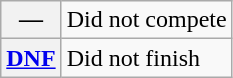<table class="wikitable">
<tr>
<th scope="row">—</th>
<td>Did not compete</td>
</tr>
<tr>
<th scope="row"><a href='#'>DNF</a></th>
<td>Did not finish</td>
</tr>
</table>
